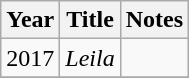<table class="wikitable sortable">
<tr>
<th>Year</th>
<th>Title</th>
<th class="unsortable">Notes</th>
</tr>
<tr>
<td>2017</td>
<td><em>Leila</em></td>
<td></td>
</tr>
<tr>
</tr>
</table>
